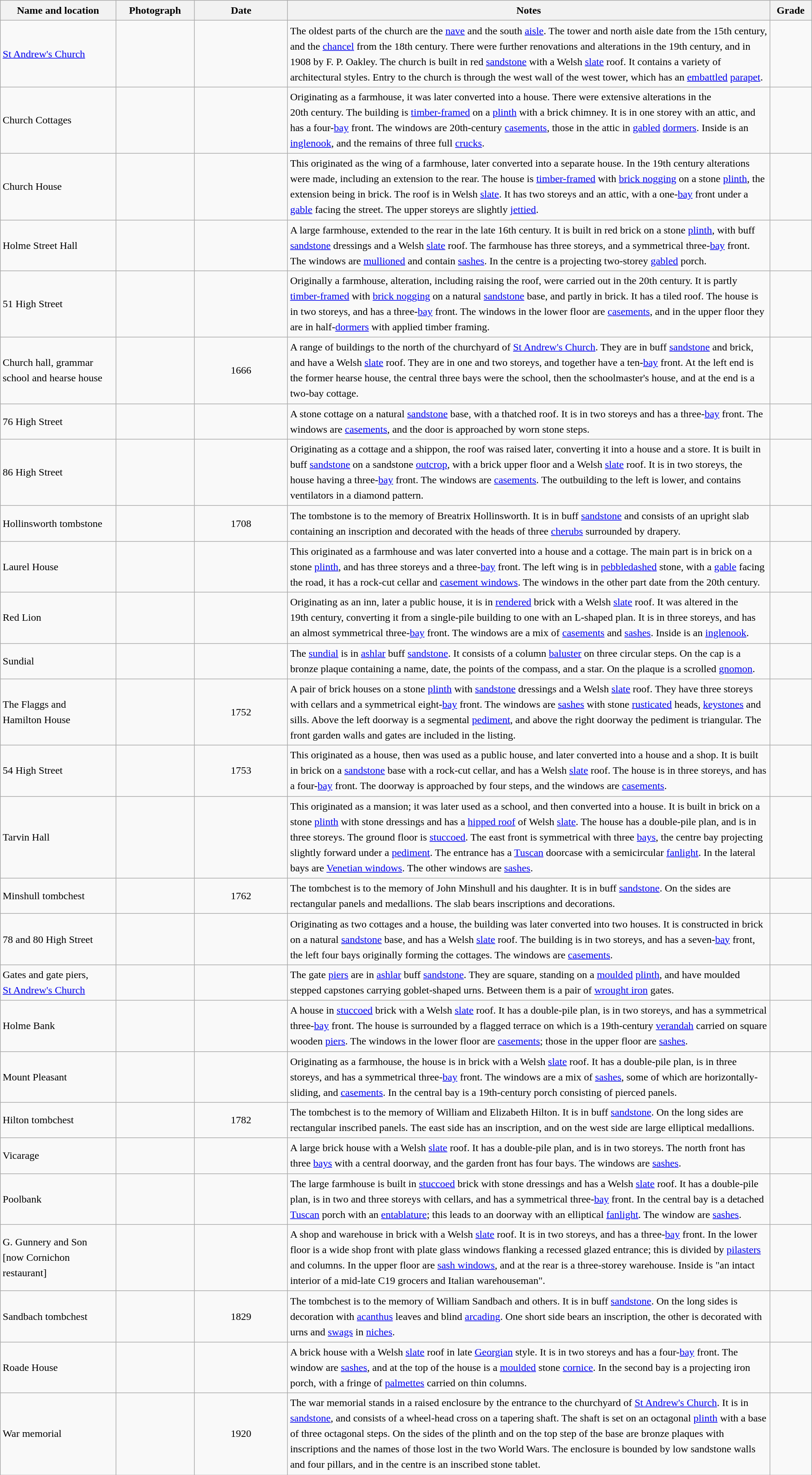<table class="wikitable sortable plainrowheaders" style="width:100%;border:0px;text-align:left;line-height:150%;">
<tr>
<th scope="col" style="width:150px">Name and location</th>
<th scope="col" style="width:100px" class="unsortable">Photograph</th>
<th scope="col" style="width:120px">Date</th>
<th scope="col" style="width:650px" class="unsortable">Notes</th>
<th scope="col" style="width:50px">Grade</th>
</tr>
<tr>
<td><a href='#'>St Andrew's Church</a><br><small></small></td>
<td></td>
<td align="center"></td>
<td>The oldest parts of the church are the <a href='#'>nave</a> and the south <a href='#'>aisle</a>. The tower and north aisle date from the 15th century, and the <a href='#'>chancel</a> from the 18th century. There were further renovations and alterations in the 19th century, and in 1908 by F. P. Oakley. The church is built in red <a href='#'>sandstone</a> with a Welsh <a href='#'>slate</a> roof. It contains a variety of architectural styles. Entry to the church is through the west wall of the west tower, which has an <a href='#'>embattled</a> <a href='#'>parapet</a>.</td>
<td align="center" ></td>
</tr>
<tr>
<td>Church Cottages<br><small></small></td>
<td></td>
<td align="center"></td>
<td>Originating as a farmhouse, it was later converted into a house. There were extensive alterations in the 20th century. The building is <a href='#'>timber-framed</a> on a <a href='#'>plinth</a> with a brick chimney. It is in one storey with an attic, and has a four-<a href='#'>bay</a> front. The windows are 20th-century <a href='#'>casements</a>, those in the attic in <a href='#'>gabled</a> <a href='#'>dormers</a>. Inside is an <a href='#'>inglenook</a>, and the remains of three full <a href='#'>crucks</a>.</td>
<td align="center" ></td>
</tr>
<tr>
<td>Church House<br><small></small></td>
<td></td>
<td align="center"></td>
<td>This originated as the wing of a farmhouse, later converted into a separate house. In the 19th century alterations were made, including an extension to the rear. The house is <a href='#'>timber-framed</a> with <a href='#'>brick nogging</a> on a stone <a href='#'>plinth</a>, the extension being in brick. The roof is in Welsh <a href='#'>slate</a>. It has two storeys and an attic, with a one-<a href='#'>bay</a> front under a <a href='#'>gable</a> facing the street. The upper storeys are slightly <a href='#'>jettied</a>.</td>
<td align="center" ></td>
</tr>
<tr>
<td>Holme Street Hall<br><small></small></td>
<td></td>
<td align="center"></td>
<td>A large farmhouse, extended to the rear in the late 16th century. It is built in red brick on a stone <a href='#'>plinth</a>, with buff <a href='#'>sandstone</a> dressings and a Welsh <a href='#'>slate</a> roof. The farmhouse has three storeys, and a symmetrical three-<a href='#'>bay</a> front. The windows are <a href='#'>mullioned</a> and contain <a href='#'>sashes</a>. In the centre is a projecting two-storey <a href='#'>gabled</a> porch.</td>
<td align="center" ></td>
</tr>
<tr>
<td>51 High Street<br><small></small></td>
<td></td>
<td align="center"></td>
<td>Originally a farmhouse, alteration, including raising the roof, were carried out in the 20th century. It is partly <a href='#'>timber-framed</a> with <a href='#'>brick nogging</a> on a natural <a href='#'>sandstone</a> base, and partly in brick. It has a tiled roof. The house is in two storeys, and has a three-<a href='#'>bay</a> front. The windows in the lower floor are <a href='#'>casements</a>, and in the upper floor they are in half-<a href='#'>dormers</a> with applied timber framing.</td>
<td align="center" ></td>
</tr>
<tr>
<td>Church hall, grammar school and hearse house<br><small></small></td>
<td></td>
<td align="center">1666</td>
<td>A range of buildings to the north of the churchyard of <a href='#'>St Andrew's Church</a>. They are in buff <a href='#'>sandstone</a> and brick, and have a Welsh <a href='#'>slate</a> roof. They are in one and two storeys, and together have a ten-<a href='#'>bay</a> front. At the left end is the former hearse house, the central three bays were the school, then the schoolmaster's house, and at the end is a two-bay cottage.</td>
<td align="center" ></td>
</tr>
<tr>
<td>76 High Street<br><small></small></td>
<td></td>
<td align="center"></td>
<td>A stone cottage on a natural <a href='#'>sandstone</a> base, with a thatched roof. It is in two storeys and has a three-<a href='#'>bay</a> front. The windows are <a href='#'>casements</a>, and the door is approached by worn stone steps.</td>
<td align="center" ></td>
</tr>
<tr>
<td>86 High Street<br><small></small></td>
<td></td>
<td align="center"></td>
<td>Originating as a cottage and a shippon, the roof was raised later, converting it into a house and a store. It is built in buff <a href='#'>sandstone</a> on a sandstone <a href='#'>outcrop</a>, with a brick upper floor and a Welsh <a href='#'>slate</a> roof. It is in two storeys, the house having a three-<a href='#'>bay</a> front. The windows are <a href='#'>casements</a>. The outbuilding to the left is lower, and contains ventilators in a diamond pattern.</td>
<td align="center" ></td>
</tr>
<tr>
<td>Hollinsworth tombstone<br><small></small></td>
<td></td>
<td align="center">1708</td>
<td>The tombstone is to the memory of Breatrix Hollinsworth. It is in buff <a href='#'>sandstone</a> and consists of an upright slab containing an inscription and decorated with the heads of three <a href='#'>cherubs</a> surrounded by drapery.</td>
<td align="center" ></td>
</tr>
<tr>
<td>Laurel House<br><small></small></td>
<td></td>
<td align="center"></td>
<td>This originated as a farmhouse and was later converted into a house and a cottage. The main part is in brick on a stone <a href='#'>plinth</a>, and has three storeys and a three-<a href='#'>bay</a> front. The left wing is in <a href='#'>pebbledashed</a> stone, with a <a href='#'>gable</a> facing the road, it has a rock-cut cellar and <a href='#'>casement windows</a>. The windows in the other part date from the 20th century.</td>
<td align="center" ></td>
</tr>
<tr>
<td>Red Lion<br><small></small></td>
<td></td>
<td align="center"></td>
<td>Originating as an inn, later a public house, it is in <a href='#'>rendered</a> brick with a Welsh <a href='#'>slate</a> roof. It was altered in the 19th century, converting it from a single-pile building to one with an L-shaped plan. It is in three storeys, and has an almost symmetrical three-<a href='#'>bay</a> front. The windows are a mix of <a href='#'>casements</a> and <a href='#'>sashes</a>. Inside is an <a href='#'>inglenook</a>.</td>
<td align="center" ></td>
</tr>
<tr>
<td>Sundial<br><small></small></td>
<td></td>
<td align="center"></td>
<td>The <a href='#'>sundial</a> is in <a href='#'>ashlar</a> buff <a href='#'>sandstone</a>. It consists of a column <a href='#'>baluster</a> on three circular steps. On the cap is a bronze plaque containing a name, date, the points of the compass, and a star. On the plaque is a scrolled <a href='#'>gnomon</a>.</td>
<td align="center" ></td>
</tr>
<tr>
<td>The Flaggs and<br>Hamilton House<br><small></small></td>
<td></td>
<td align="center">1752</td>
<td>A pair of brick houses on a stone <a href='#'>plinth</a> with <a href='#'>sandstone</a> dressings and a Welsh <a href='#'>slate</a> roof. They have three storeys with cellars and a symmetrical eight-<a href='#'>bay</a> front. The windows are <a href='#'>sashes</a> with stone <a href='#'>rusticated</a> heads, <a href='#'>keystones</a> and sills. Above the left doorway is a segmental <a href='#'>pediment</a>, and above the right doorway the pediment is triangular. The front garden walls and gates are included in the listing.</td>
<td align="center" ></td>
</tr>
<tr>
<td>54 High Street<br><small></small></td>
<td></td>
<td align="center">1753</td>
<td>This originated as a house, then was used as a public house, and later converted into a house and a shop. It is built in brick on a <a href='#'>sandstone</a> base with a rock-cut cellar, and has a Welsh <a href='#'>slate</a> roof. The house is in three storeys, and has a four-<a href='#'>bay</a> front. The doorway is approached by four steps, and the windows are <a href='#'>casements</a>.</td>
<td align="center" ></td>
</tr>
<tr>
<td>Tarvin Hall<br><small></small></td>
<td></td>
<td align="center"></td>
<td>This originated as a mansion; it was later used as a school, and then converted into a house. It is built in brick on a stone <a href='#'>plinth</a> with stone dressings and has a <a href='#'>hipped roof</a> of Welsh <a href='#'>slate</a>. The house has a double-pile plan, and is in three storeys. The ground floor is <a href='#'>stuccoed</a>. The east front is symmetrical with three <a href='#'>bays</a>, the centre bay projecting slightly forward under a <a href='#'>pediment</a>.  The entrance has a <a href='#'>Tuscan</a> doorcase with a semicircular <a href='#'>fanlight</a>. In the lateral bays are <a href='#'>Venetian windows</a>. The other windows are <a href='#'>sashes</a>.</td>
<td align="center" ></td>
</tr>
<tr>
<td>Minshull tombchest<br><small></small></td>
<td></td>
<td align="center">1762</td>
<td>The tombchest is to the memory of John Minshull and his daughter. It is in buff <a href='#'>sandstone</a>. On the sides are rectangular panels and medallions. The slab bears inscriptions and decorations.</td>
<td align="center" ></td>
</tr>
<tr>
<td>78 and 80 High Street<br><small></small></td>
<td></td>
<td align="center"></td>
<td>Originating as two cottages and a house, the building was later converted into two houses. It is constructed in brick on a natural <a href='#'>sandstone</a> base, and has a Welsh <a href='#'>slate</a> roof. The building is in two storeys, and has a seven-<a href='#'>bay</a> front, the left four bays originally forming the cottages. The windows are <a href='#'>casements</a>.</td>
<td align="center" ></td>
</tr>
<tr>
<td>Gates and gate piers,<br><a href='#'>St Andrew's Church</a><br><small></small></td>
<td></td>
<td align="center"></td>
<td>The gate <a href='#'>piers</a> are in <a href='#'>ashlar</a> buff <a href='#'>sandstone</a>. They are square, standing on a <a href='#'>moulded</a> <a href='#'>plinth</a>, and have moulded stepped capstones carrying goblet-shaped urns. Between them is a pair of <a href='#'>wrought iron</a> gates.</td>
<td align="center" ></td>
</tr>
<tr>
<td>Holme Bank<br><small></small></td>
<td></td>
<td align="center"></td>
<td>A house in <a href='#'>stuccoed</a> brick with a Welsh <a href='#'>slate</a> roof. It has a double-pile plan, is in two storeys, and has a symmetrical three-<a href='#'>bay</a> front. The house is surrounded by a flagged terrace on which is a 19th-century <a href='#'>verandah</a> carried on square wooden <a href='#'>piers</a>. The windows in the lower floor are <a href='#'>casements</a>; those in the upper floor are <a href='#'>sashes</a>.</td>
<td align="center" ></td>
</tr>
<tr>
<td>Mount Pleasant<br><small></small></td>
<td></td>
<td align="center"></td>
<td>Originating as a farmhouse, the house is in brick with a Welsh <a href='#'>slate</a> roof. It has a double-pile plan, is in three storeys, and has a symmetrical three-<a href='#'>bay</a> front. The windows are a mix of <a href='#'>sashes</a>, some of which are horizontally-sliding, and <a href='#'>casements</a>. In the central bay is a 19th-century porch consisting of pierced panels.</td>
<td align="center" ></td>
</tr>
<tr>
<td>Hilton tombchest<br><small></small></td>
<td></td>
<td align="center">1782</td>
<td>The tombchest is to the memory of William and Elizabeth Hilton. It is in buff <a href='#'>sandstone</a>. On the long sides are rectangular inscribed panels. The east side has an inscription, and on the west side are large elliptical medallions.</td>
<td align="center" ></td>
</tr>
<tr>
<td>Vicarage<br><small></small></td>
<td></td>
<td align="center"></td>
<td>A large brick house with a Welsh <a href='#'>slate</a> roof. It has a double-pile plan, and is in two storeys. The north front has three <a href='#'>bays</a> with a central doorway, and the garden front has four bays. The windows are <a href='#'>sashes</a>.</td>
<td align="center" ></td>
</tr>
<tr>
<td>Poolbank<br><small></small></td>
<td></td>
<td align="center"></td>
<td>The large farmhouse is built in <a href='#'>stuccoed</a> brick with stone dressings and has a Welsh <a href='#'>slate</a> roof. It has a double-pile plan, is in two and three storeys with cellars, and has a symmetrical three-<a href='#'>bay</a> front. In the central bay is a detached <a href='#'>Tuscan</a> porch with an <a href='#'>entablature</a>; this leads to an doorway with an elliptical <a href='#'>fanlight</a>. The window are <a href='#'>sashes</a>.</td>
<td align="center" ></td>
</tr>
<tr>
<td>G. Gunnery and Son<br>[now Cornichon restaurant]<br><small></small></td>
<td></td>
<td align="center"></td>
<td>A shop and warehouse in brick with a Welsh <a href='#'>slate</a> roof. It is in two storeys, and has a three-<a href='#'>bay</a> front. In the lower floor is a wide shop front with plate glass windows flanking a recessed glazed entrance; this is divided by <a href='#'>pilasters</a> and columns. In the upper floor are <a href='#'>sash windows</a>, and at the rear is a three-storey warehouse. Inside is "an intact interior of a mid-late C19 grocers and Italian warehouseman".</td>
<td align="center" ></td>
</tr>
<tr>
<td>Sandbach tombchest<br><small></small></td>
<td></td>
<td align="center">1829</td>
<td>The tombchest is to the memory of William Sandbach and others. It is in buff <a href='#'>sandstone</a>. On the long sides is decoration with <a href='#'>acanthus</a> leaves and blind <a href='#'>arcading</a>. One short side bears an inscription, the other is decorated with urns and <a href='#'>swags</a> in <a href='#'>niches</a>.</td>
<td align="center" ></td>
</tr>
<tr>
<td>Roade House<br><small></small></td>
<td></td>
<td align="center"></td>
<td>A brick house with a Welsh <a href='#'>slate</a> roof in late <a href='#'>Georgian</a> style. It is in two storeys and has a four-<a href='#'>bay</a> front. The window are <a href='#'>sashes</a>, and at the top of the house is a <a href='#'>moulded</a> stone <a href='#'>cornice</a>. In the second bay is a projecting iron porch, with a fringe of <a href='#'>palmettes</a> carried on thin columns.</td>
<td align="center" ></td>
</tr>
<tr>
<td>War memorial<br><small></small></td>
<td></td>
<td align="center">1920</td>
<td>The war memorial stands in a raised enclosure by the entrance to the churchyard of <a href='#'>St Andrew's Church</a>. It is in <a href='#'>sandstone</a>, and consists of a wheel-head cross on a tapering shaft. The shaft is set on an octagonal <a href='#'>plinth</a> with a base of three octagonal steps. On the sides of the plinth and on the top step of the base are bronze plaques with inscriptions and the names of those lost in the two World Wars. The enclosure is bounded by low sandstone walls and four pillars, and in the centre is an inscribed stone tablet.</td>
<td align="center" ></td>
</tr>
<tr>
</tr>
</table>
